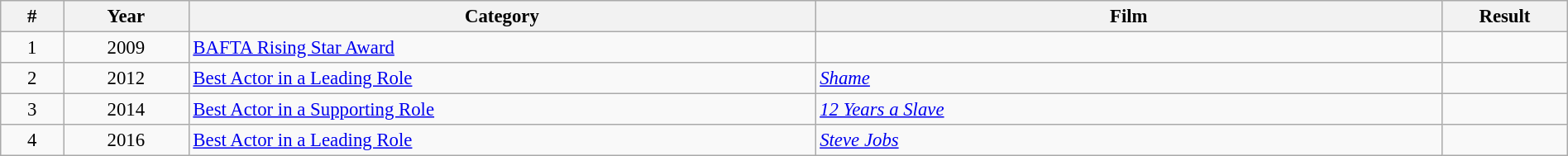<table class="wikitable" width="100%" cellpadding="5" style="font-size: 95%">
<tr>
<th width="2.5%">#</th>
<th width="5%">Year</th>
<th width="25%">Category</th>
<th width="25%">Film</th>
<th width="5%">Result</th>
</tr>
<tr>
<td style="text-align:center;">1</td>
<td style="text-align:center;">2009</td>
<td><a href='#'>BAFTA Rising Star Award</a></td>
<td></td>
<td></td>
</tr>
<tr>
<td style="text-align:center;">2</td>
<td style="text-align:center;">2012</td>
<td><a href='#'>Best Actor in a Leading Role</a></td>
<td><em><a href='#'>Shame</a></em></td>
<td></td>
</tr>
<tr>
<td style="text-align:center;">3</td>
<td style="text-align:center;">2014</td>
<td><a href='#'>Best Actor in a Supporting Role</a></td>
<td><em><a href='#'>12 Years a Slave</a></em></td>
<td></td>
</tr>
<tr>
<td style="text-align:center;">4</td>
<td style="text-align:center;">2016</td>
<td><a href='#'>Best Actor in a Leading Role</a></td>
<td><em><a href='#'>Steve Jobs</a></em></td>
<td></td>
</tr>
</table>
